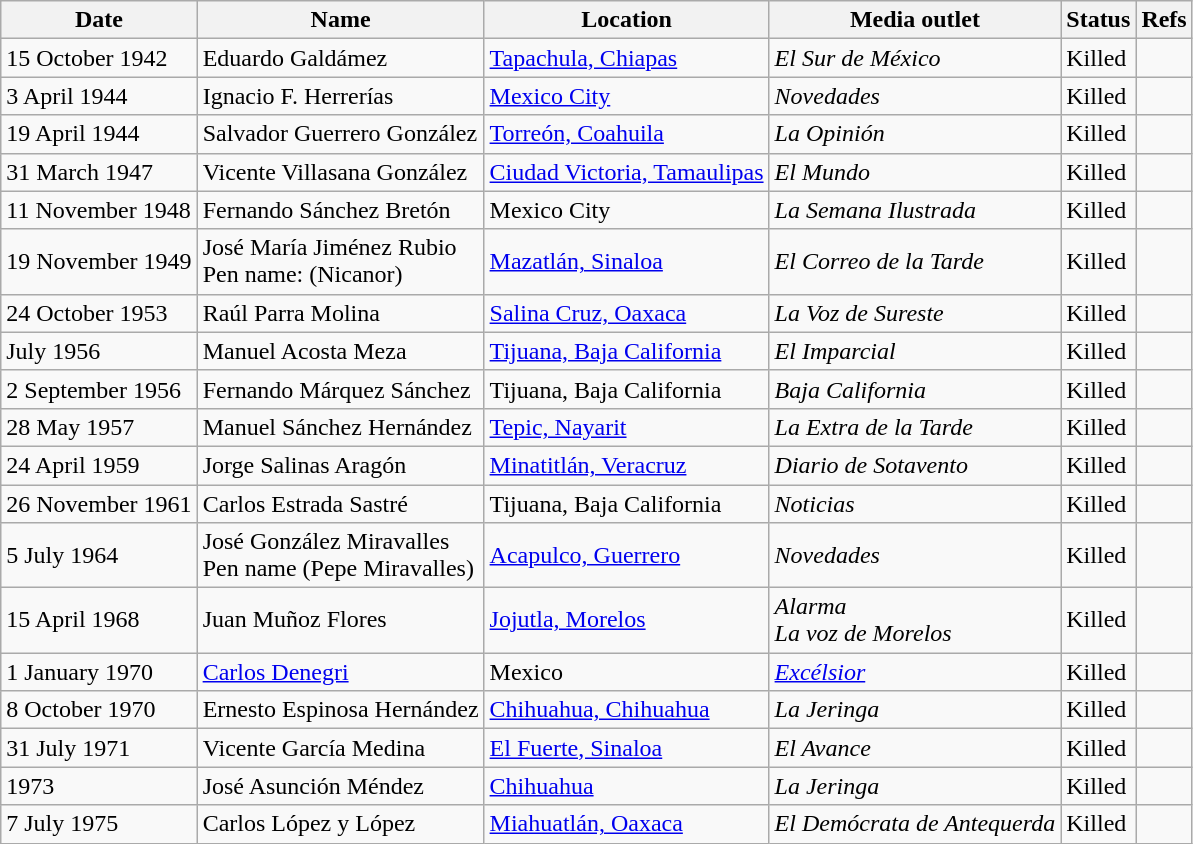<table class="wikitable sortable">
<tr>
<th>Date</th>
<th>Name</th>
<th>Location</th>
<th>Media outlet</th>
<th>Status</th>
<th>Refs</th>
</tr>
<tr>
<td>15 October 1942</td>
<td>Eduardo Galdámez</td>
<td><a href='#'>Tapachula, Chiapas</a></td>
<td><em>El Sur de México</em></td>
<td>Killed</td>
<td></td>
</tr>
<tr>
<td>3 April 1944</td>
<td>Ignacio F. Herrerías</td>
<td><a href='#'>Mexico City</a></td>
<td><em>Novedades</em></td>
<td>Killed</td>
<td></td>
</tr>
<tr>
<td>19 April 1944</td>
<td>Salvador Guerrero González</td>
<td><a href='#'>Torreón, Coahuila</a></td>
<td><em>La Opinión</em></td>
<td>Killed</td>
<td></td>
</tr>
<tr>
<td>31 March 1947</td>
<td>Vicente Villasana González</td>
<td><a href='#'>Ciudad Victoria, Tamaulipas</a></td>
<td><em>El Mundo</em></td>
<td>Killed</td>
<td></td>
</tr>
<tr>
<td>11 November 1948</td>
<td>Fernando Sánchez Bretón</td>
<td>Mexico City</td>
<td><em>La Semana Ilustrada</em></td>
<td>Killed</td>
<td></td>
</tr>
<tr>
<td>19 November 1949</td>
<td>José María Jiménez Rubio<br>Pen name: (Nicanor)</td>
<td><a href='#'>Mazatlán, Sinaloa</a></td>
<td><em>El Correo de la Tarde</em></td>
<td>Killed</td>
<td></td>
</tr>
<tr>
<td>24 October 1953</td>
<td>Raúl Parra Molina</td>
<td><a href='#'>Salina Cruz, Oaxaca</a></td>
<td><em>La Voz de Sureste</em></td>
<td>Killed</td>
<td></td>
</tr>
<tr>
<td>July 1956</td>
<td>Manuel Acosta Meza</td>
<td><a href='#'>Tijuana, Baja California</a></td>
<td><em>El Imparcial</em></td>
<td>Killed</td>
<td></td>
</tr>
<tr>
<td>2 September 1956</td>
<td>Fernando Márquez Sánchez</td>
<td>Tijuana, Baja California</td>
<td><em>Baja California</em></td>
<td>Killed</td>
<td></td>
</tr>
<tr>
<td>28 May 1957</td>
<td>Manuel Sánchez Hernández</td>
<td><a href='#'>Tepic, Nayarit</a></td>
<td><em>La Extra de la Tarde</em></td>
<td>Killed</td>
<td></td>
</tr>
<tr>
<td>24 April 1959</td>
<td>Jorge Salinas Aragón</td>
<td><a href='#'>Minatitlán, Veracruz</a></td>
<td><em>Diario de Sotavento</em></td>
<td>Killed</td>
<td></td>
</tr>
<tr>
<td>26 November 1961</td>
<td>Carlos Estrada Sastré</td>
<td>Tijuana, Baja California</td>
<td><em>Noticias</em></td>
<td>Killed</td>
<td></td>
</tr>
<tr>
<td>5 July 1964</td>
<td>José González Miravalles<br>Pen name (Pepe Miravalles)</td>
<td><a href='#'>Acapulco, Guerrero</a></td>
<td><em>Novedades</em></td>
<td>Killed</td>
<td></td>
</tr>
<tr>
<td>15 April 1968</td>
<td>Juan Muñoz Flores</td>
<td><a href='#'>Jojutla, Morelos</a></td>
<td><em>Alarma</em><br><em>La voz de Morelos</em></td>
<td>Killed</td>
<td></td>
</tr>
<tr>
<td>1 January 1970</td>
<td><a href='#'>Carlos Denegri</a></td>
<td>Mexico</td>
<td><em><a href='#'>Excélsior</a></em></td>
<td>Killed</td>
<td></td>
</tr>
<tr>
<td>8 October 1970</td>
<td>Ernesto Espinosa Hernández</td>
<td><a href='#'>Chihuahua, Chihuahua</a></td>
<td><em>La Jeringa</em></td>
<td>Killed</td>
<td></td>
</tr>
<tr>
<td>31 July 1971</td>
<td>Vicente García Medina</td>
<td><a href='#'>El Fuerte, Sinaloa</a></td>
<td><em>El Avance</em></td>
<td>Killed</td>
<td></td>
</tr>
<tr>
<td>1973</td>
<td>José Asunción Méndez</td>
<td><a href='#'>Chihuahua</a></td>
<td><em>La Jeringa</em></td>
<td>Killed</td>
<td></td>
</tr>
<tr>
<td>7 July 1975</td>
<td>Carlos López y López</td>
<td><a href='#'>Miahuatlán, Oaxaca</a></td>
<td><em>El Demócrata de Antequerda</em></td>
<td>Killed</td>
<td></td>
</tr>
</table>
